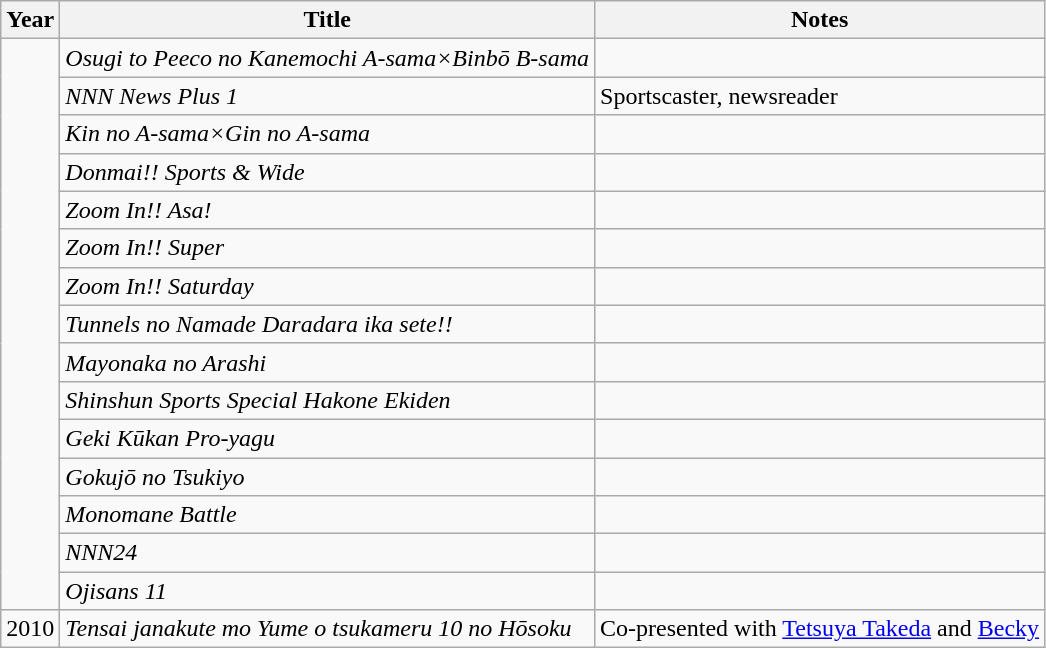<table class="wikitable">
<tr>
<th>Year</th>
<th>Title</th>
<th>Notes</th>
</tr>
<tr>
<td rowspan="15"></td>
<td><em>Osugi to Peeco no Kanemochi A-sama×Binbō B-sama</em></td>
<td></td>
</tr>
<tr>
<td><em>NNN News Plus 1</em></td>
<td>Sportscaster, newsreader</td>
</tr>
<tr>
<td><em>Kin no A-sama×Gin no A-sama</em></td>
<td></td>
</tr>
<tr>
<td><em>Donmai!! Sports & Wide</em></td>
<td></td>
</tr>
<tr>
<td><em>Zoom In!! Asa!</em></td>
<td></td>
</tr>
<tr>
<td><em>Zoom In!! Super</em></td>
<td></td>
</tr>
<tr>
<td><em>Zoom In!! Saturday</em></td>
<td></td>
</tr>
<tr>
<td><em>Tunnels no Namade Daradara ika sete!!</em></td>
<td></td>
</tr>
<tr>
<td><em>Mayonaka no Arashi</em></td>
<td></td>
</tr>
<tr>
<td><em>Shinshun Sports Special Hakone Ekiden</em></td>
<td></td>
</tr>
<tr>
<td><em>Geki Kūkan Pro-yagu</em></td>
<td></td>
</tr>
<tr>
<td><em>Gokujō no Tsukiyo</em></td>
<td></td>
</tr>
<tr>
<td><em>Monomane Battle</em></td>
<td></td>
</tr>
<tr>
<td><em>NNN24</em></td>
<td></td>
</tr>
<tr>
<td><em>Ojisans 11</em></td>
<td></td>
</tr>
<tr>
<td>2010</td>
<td><em>Tensai janakute mo Yume o tsukameru 10 no Hōsoku</em></td>
<td>Co-presented with <a href='#'>Tetsuya Takeda</a> and <a href='#'>Becky</a></td>
</tr>
</table>
